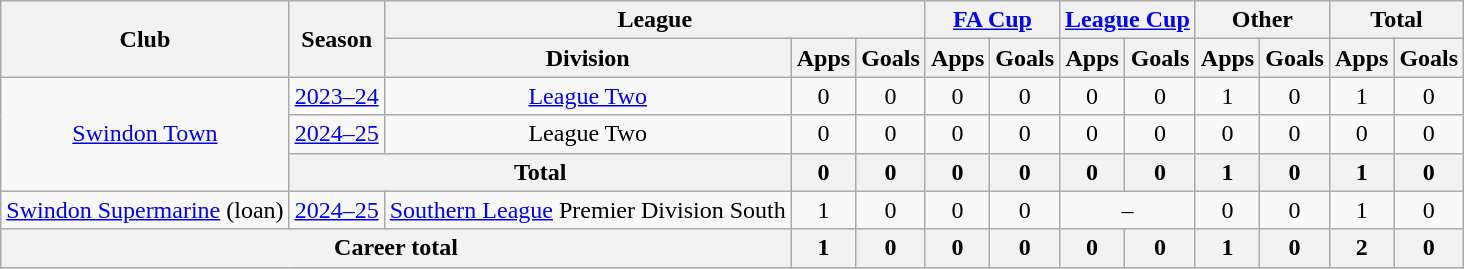<table class="wikitable" style="text-align:center">
<tr>
<th rowspan="2">Club</th>
<th rowspan="2">Season</th>
<th colspan="3">League</th>
<th colspan="2"><a href='#'>FA Cup</a></th>
<th colspan="2"><a href='#'>League Cup</a></th>
<th colspan="2">Other</th>
<th colspan="2">Total</th>
</tr>
<tr>
<th>Division</th>
<th>Apps</th>
<th>Goals</th>
<th>Apps</th>
<th>Goals</th>
<th>Apps</th>
<th>Goals</th>
<th>Apps</th>
<th>Goals</th>
<th>Apps</th>
<th>Goals</th>
</tr>
<tr>
<td rowspan="3"><a href='#'>Swindon Town</a></td>
<td><a href='#'>2023–24</a></td>
<td><a href='#'>League Two</a></td>
<td>0</td>
<td>0</td>
<td>0</td>
<td>0</td>
<td>0</td>
<td>0</td>
<td>1</td>
<td>0</td>
<td>1</td>
<td>0</td>
</tr>
<tr>
<td><a href='#'>2024–25</a></td>
<td>League Two</td>
<td>0</td>
<td>0</td>
<td>0</td>
<td>0</td>
<td>0</td>
<td>0</td>
<td>0</td>
<td>0</td>
<td>0</td>
<td>0</td>
</tr>
<tr>
<th colspan=2>Total</th>
<th>0</th>
<th>0</th>
<th>0</th>
<th>0</th>
<th>0</th>
<th>0</th>
<th>1</th>
<th>0</th>
<th>1</th>
<th>0</th>
</tr>
<tr>
<td><a href='#'>Swindon Supermarine</a> (loan)</td>
<td><a href='#'>2024–25</a></td>
<td><a href='#'>Southern League</a> Premier Division South</td>
<td>1</td>
<td>0</td>
<td>0</td>
<td>0</td>
<td colspan="2">–</td>
<td>0</td>
<td>0</td>
<td>1</td>
<td>0</td>
</tr>
<tr>
<th colspan=3>Career total</th>
<th>1</th>
<th>0</th>
<th>0</th>
<th>0</th>
<th>0</th>
<th>0</th>
<th>1</th>
<th>0</th>
<th>2</th>
<th>0</th>
</tr>
</table>
